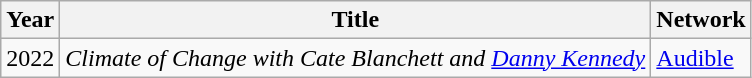<table class="wikitable">
<tr>
<th>Year</th>
<th>Title</th>
<th>Network</th>
</tr>
<tr>
<td>2022</td>
<td><em>Climate of Change with Cate Blanchett and <a href='#'>Danny Kennedy</a></em></td>
<td><a href='#'>Audible</a></td>
</tr>
</table>
